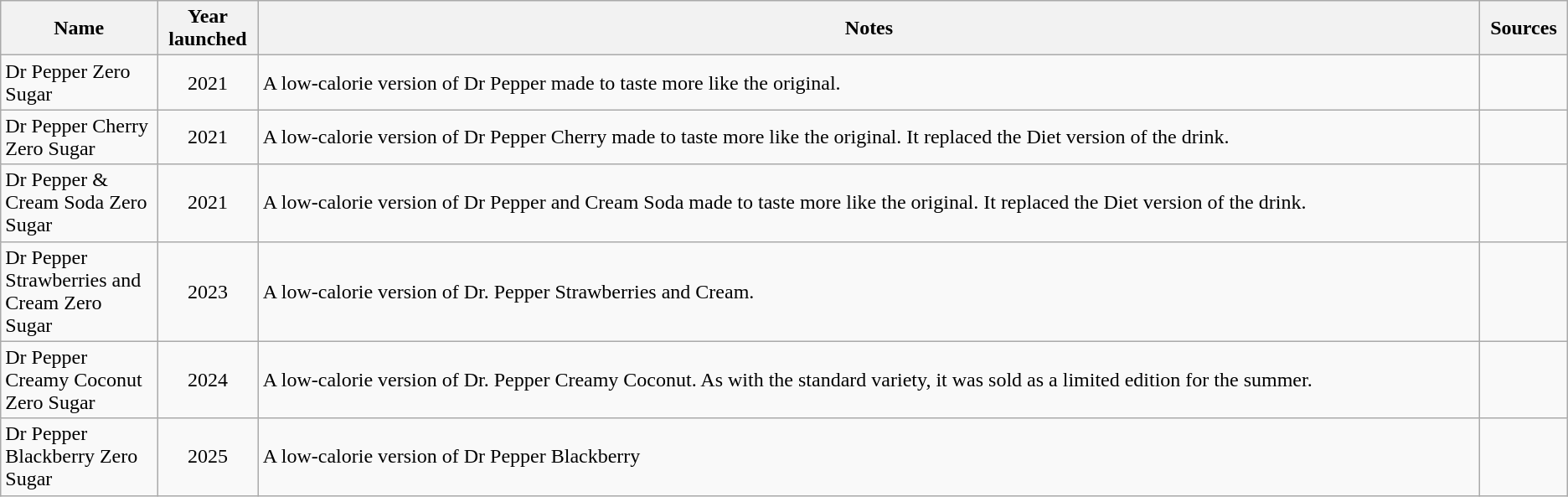<table class="wikitable sortable">
<tr>
<th style="width:10%">Name</th>
<th>Year<br>launched</th>
<th>Notes</th>
<th>Sources</th>
</tr>
<tr>
<td>Dr Pepper Zero Sugar</td>
<td style="text-align:center;">2021</td>
<td>A low-calorie version of Dr Pepper made to taste more like the original.</td>
<td></td>
</tr>
<tr>
<td>Dr Pepper Cherry Zero Sugar</td>
<td style="text-align:center;">2021</td>
<td>A low-calorie version of Dr Pepper Cherry made to taste more like the original. It replaced the Diet version of the drink.</td>
<td></td>
</tr>
<tr>
<td>Dr Pepper & Cream Soda Zero Sugar</td>
<td style="text-align:center;">2021</td>
<td>A low-calorie version of Dr Pepper and Cream Soda made to taste more like the original. It replaced the Diet version of the drink.</td>
<td></td>
</tr>
<tr>
<td>Dr Pepper Strawberries and Cream Zero Sugar</td>
<td style="text-align:center;">2023</td>
<td>A low-calorie version of Dr. Pepper Strawberries and Cream.</td>
<td></td>
</tr>
<tr>
<td>Dr Pepper Creamy Coconut Zero Sugar</td>
<td style="text-align:center;">2024</td>
<td>A low-calorie version of Dr. Pepper Creamy Coconut. As with the standard variety, it was sold as a limited edition for the summer.</td>
<td></td>
</tr>
<tr>
<td>Dr Pepper Blackberry Zero Sugar</td>
<td style="text-align:center;">2025</td>
<td>A low-calorie version of Dr Pepper Blackberry</td>
<td></td>
</tr>
</table>
